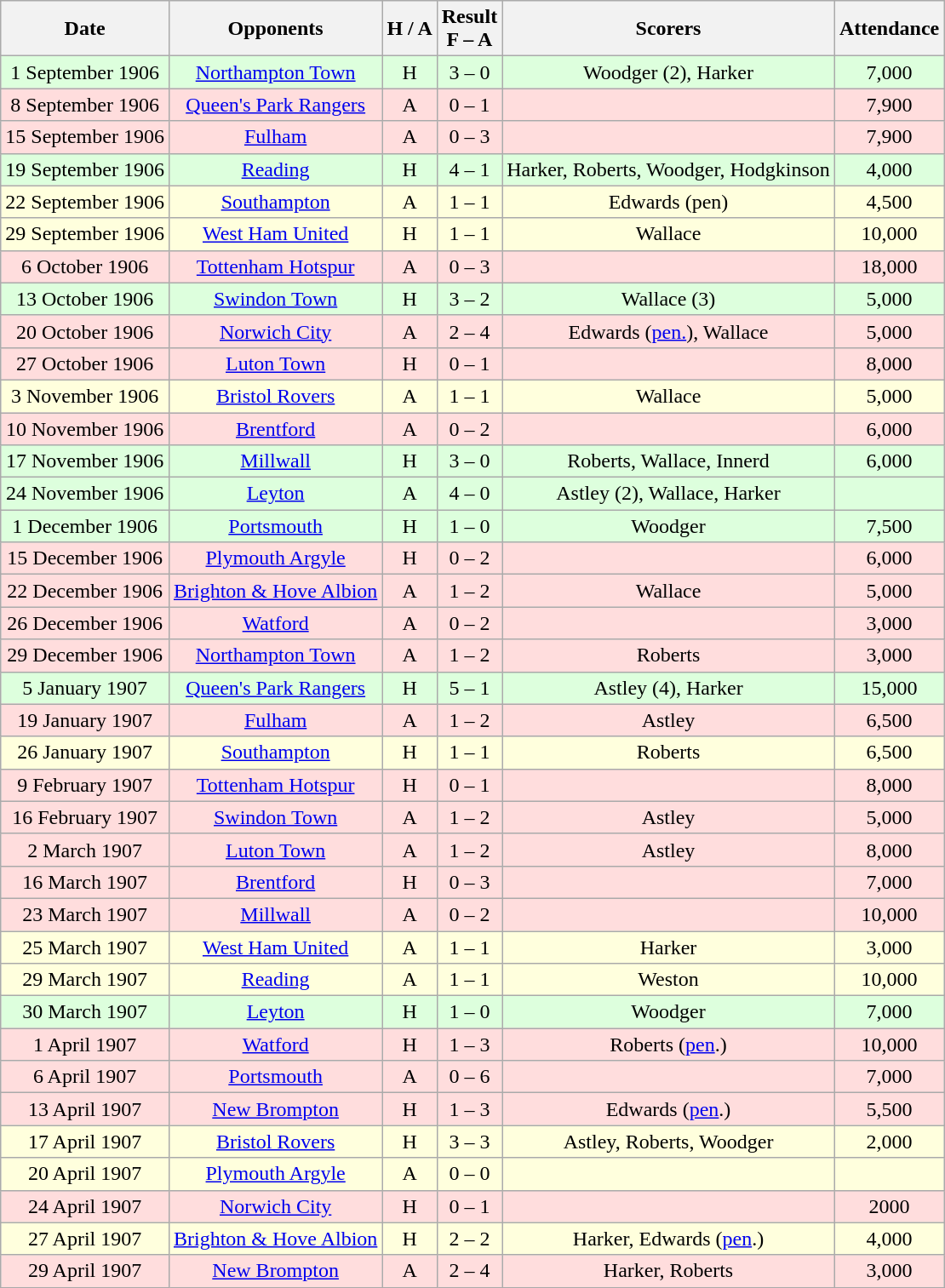<table class="wikitable" style="text-align:center">
<tr>
<th>Date</th>
<th>Opponents</th>
<th>H / A</th>
<th>Result<br>F – A</th>
<th>Scorers</th>
<th>Attendance</th>
</tr>
<tr bgcolor="#ddffdd">
<td>1 September 1906</td>
<td><a href='#'>Northampton Town</a></td>
<td>H</td>
<td>3 – 0</td>
<td>Woodger (2), Harker</td>
<td>7,000</td>
</tr>
<tr bgcolor="#ffdddd">
<td>8 September 1906</td>
<td><a href='#'>Queen's Park Rangers</a></td>
<td>A</td>
<td>0 – 1</td>
<td></td>
<td>7,900</td>
</tr>
<tr bgcolor="#ffdddd">
<td>15 September 1906</td>
<td><a href='#'>Fulham</a></td>
<td>A</td>
<td>0 – 3</td>
<td></td>
<td>7,900</td>
</tr>
<tr bgcolor="#ddffdd">
<td>19 September 1906</td>
<td><a href='#'>Reading</a></td>
<td>H</td>
<td>4 – 1</td>
<td>Harker, Roberts, Woodger, Hodgkinson</td>
<td>4,000</td>
</tr>
<tr bgcolor="#ffffdd">
<td>22 September 1906</td>
<td><a href='#'>Southampton</a></td>
<td>A</td>
<td>1 – 1</td>
<td>Edwards (pen)</td>
<td>4,500</td>
</tr>
<tr bgcolor="#ffffdd">
<td>29 September 1906</td>
<td><a href='#'>West Ham United</a></td>
<td>H</td>
<td>1 – 1</td>
<td>Wallace</td>
<td>10,000</td>
</tr>
<tr bgcolor="#ffdddd">
<td>6 October 1906</td>
<td><a href='#'>Tottenham Hotspur</a></td>
<td>A</td>
<td>0 – 3</td>
<td></td>
<td>18,000</td>
</tr>
<tr bgcolor="#ddffdd">
<td>13 October 1906</td>
<td><a href='#'>Swindon Town</a></td>
<td>H</td>
<td>3 – 2</td>
<td>Wallace (3)</td>
<td>5,000</td>
</tr>
<tr bgcolor="#ffdddd">
<td>20 October 1906</td>
<td><a href='#'>Norwich City</a></td>
<td>A</td>
<td>2 – 4</td>
<td>Edwards (<a href='#'>pen.</a>), Wallace</td>
<td>5,000</td>
</tr>
<tr bgcolor="#ffdddd">
<td>27 October 1906</td>
<td><a href='#'>Luton Town</a></td>
<td>H</td>
<td>0 – 1</td>
<td></td>
<td>8,000</td>
</tr>
<tr bgcolor="#ffffdd">
<td>3 November 1906</td>
<td><a href='#'>Bristol Rovers</a></td>
<td>A</td>
<td>1 – 1</td>
<td>Wallace</td>
<td>5,000</td>
</tr>
<tr bgcolor="#ffdddd">
<td>10 November 1906</td>
<td><a href='#'>Brentford</a></td>
<td>A</td>
<td>0 – 2</td>
<td></td>
<td>6,000</td>
</tr>
<tr bgcolor="#ddffdd">
<td>17 November 1906</td>
<td><a href='#'>Millwall</a></td>
<td>H</td>
<td>3 – 0</td>
<td>Roberts, Wallace, Innerd</td>
<td>6,000</td>
</tr>
<tr bgcolor="#ddffdd">
<td>24 November 1906</td>
<td><a href='#'>Leyton</a></td>
<td>A</td>
<td>4 – 0</td>
<td>Astley (2), Wallace, Harker</td>
<td></td>
</tr>
<tr bgcolor="#ddffdd">
<td>1 December 1906</td>
<td><a href='#'>Portsmouth</a></td>
<td>H</td>
<td>1 – 0</td>
<td>Woodger</td>
<td>7,500</td>
</tr>
<tr bgcolor="#ffdddd">
<td>15 December 1906</td>
<td><a href='#'>Plymouth Argyle</a></td>
<td>H</td>
<td>0 – 2</td>
<td></td>
<td>6,000</td>
</tr>
<tr bgcolor="#ffdddd">
<td>22 December 1906</td>
<td><a href='#'>Brighton & Hove Albion</a></td>
<td>A</td>
<td>1 – 2</td>
<td>Wallace</td>
<td>5,000</td>
</tr>
<tr bgcolor="#ffdddd">
<td>26 December 1906</td>
<td><a href='#'>Watford</a></td>
<td>A</td>
<td>0 – 2</td>
<td></td>
<td>3,000</td>
</tr>
<tr bgcolor="#ffdddd">
<td>29 December 1906</td>
<td><a href='#'>Northampton Town</a></td>
<td>A</td>
<td>1 – 2</td>
<td>Roberts</td>
<td>3,000</td>
</tr>
<tr bgcolor="#ddffdd">
<td>5 January 1907</td>
<td><a href='#'>Queen's Park Rangers</a></td>
<td>H</td>
<td>5 – 1</td>
<td>Astley (4), Harker</td>
<td>15,000</td>
</tr>
<tr bgcolor="#ffdddd">
<td>19 January 1907</td>
<td><a href='#'>Fulham</a></td>
<td>A</td>
<td>1 – 2</td>
<td>Astley</td>
<td>6,500</td>
</tr>
<tr bgcolor="#ffffdd">
<td>26 January 1907</td>
<td><a href='#'>Southampton</a></td>
<td>H</td>
<td>1 – 1</td>
<td>Roberts</td>
<td>6,500</td>
</tr>
<tr bgcolor="#ffdddd">
<td>9 February 1907</td>
<td><a href='#'>Tottenham Hotspur</a></td>
<td>H</td>
<td>0 – 1</td>
<td></td>
<td>8,000</td>
</tr>
<tr bgcolor="#ffdddd">
<td>16 February 1907</td>
<td><a href='#'>Swindon Town</a></td>
<td>A</td>
<td>1 – 2</td>
<td>Astley</td>
<td>5,000</td>
</tr>
<tr bgcolor="#ffdddd">
<td>2 March 1907</td>
<td><a href='#'>Luton Town</a></td>
<td>A</td>
<td>1 – 2</td>
<td>Astley</td>
<td>8,000</td>
</tr>
<tr bgcolor="#ffdddd">
<td>16 March 1907</td>
<td><a href='#'>Brentford</a></td>
<td>H</td>
<td>0 – 3</td>
<td></td>
<td>7,000</td>
</tr>
<tr bgcolor="#ffdddd">
<td>23 March 1907</td>
<td><a href='#'>Millwall</a></td>
<td>A</td>
<td>0 – 2</td>
<td></td>
<td>10,000</td>
</tr>
<tr bgcolor="#ffffdd">
<td>25 March 1907</td>
<td><a href='#'>West Ham United</a></td>
<td>A</td>
<td>1 – 1</td>
<td>Harker</td>
<td>3,000</td>
</tr>
<tr bgcolor="#ffffdd">
<td>29 March 1907</td>
<td><a href='#'>Reading</a></td>
<td>A</td>
<td>1 – 1</td>
<td>Weston</td>
<td>10,000</td>
</tr>
<tr bgcolor="#ddffdd">
<td>30 March 1907</td>
<td><a href='#'>Leyton</a></td>
<td>H</td>
<td>1 – 0</td>
<td>Woodger</td>
<td>7,000</td>
</tr>
<tr bgcolor="#ffdddd">
<td>1 April 1907</td>
<td><a href='#'>Watford</a></td>
<td>H</td>
<td>1 – 3</td>
<td>Roberts (<a href='#'>pen</a>.)</td>
<td>10,000</td>
</tr>
<tr bgcolor="#ffdddd">
<td>6 April 1907</td>
<td><a href='#'>Portsmouth</a></td>
<td>A</td>
<td>0 – 6</td>
<td></td>
<td>7,000</td>
</tr>
<tr bgcolor="#ffdddd">
<td>13 April 1907</td>
<td><a href='#'>New Brompton</a></td>
<td>H</td>
<td>1 – 3</td>
<td>Edwards (<a href='#'>pen</a>.)</td>
<td>5,500</td>
</tr>
<tr bgcolor="#ffffdd">
<td>17 April 1907</td>
<td><a href='#'>Bristol Rovers</a></td>
<td>H</td>
<td>3 – 3</td>
<td>Astley, Roberts, Woodger</td>
<td>2,000</td>
</tr>
<tr bgcolor="#ffffdd">
<td>20 April 1907</td>
<td><a href='#'>Plymouth Argyle</a></td>
<td>A</td>
<td>0 – 0</td>
<td></td>
<td></td>
</tr>
<tr bgcolor="#ffdddd">
<td>24 April 1907</td>
<td><a href='#'>Norwich City</a></td>
<td>H</td>
<td>0 – 1</td>
<td></td>
<td>2000</td>
</tr>
<tr bgcolor="#ffffdd">
<td>27 April 1907</td>
<td><a href='#'>Brighton & Hove Albion</a></td>
<td>H</td>
<td>2 – 2</td>
<td>Harker, Edwards (<a href='#'>pen</a>.)</td>
<td>4,000</td>
</tr>
<tr bgcolor="#ffdddd">
<td>29 April 1907</td>
<td><a href='#'>New Brompton</a></td>
<td>A</td>
<td>2 – 4</td>
<td>Harker, Roberts</td>
<td>3,000</td>
</tr>
</table>
